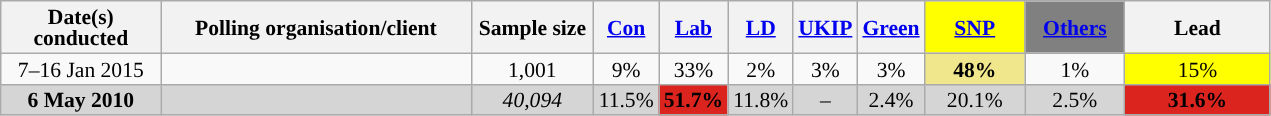<table class="wikitable sortable" style="text-align:center;font-size:90%;line-height:14px">
<tr>
<th ! style="width:100px;">Date(s)<br>conducted</th>
<th style="width:200px;">Polling organisation/client</th>
<th class="unsortable" style="width:75px;">Sample size</th>
<th class="unsortable" style="background:"><a href='#'><span>Con</span></a></th>
<th class="unsortable" style="background:"><a href='#'><span>Lab</span></a></th>
<th class="unsortable" style="background:"><a href='#'><span>LD</span></a></th>
<th class="unsortable" style="background:"><a href='#'><span>UKIP</span></a></th>
<th class="unsortable" style="background:"><a href='#'><span>Green</span></a></th>
<th class="unsortable" style="background:#ffff00; width:60px;"><a href='#'><span>SNP</span></a></th>
<th class="unsortable" style="background:gray; width:60px;"><a href='#'><span>Others</span></a></th>
<th class="unsortable" style="width:90px;">Lead</th>
</tr>
<tr>
<td>7–16 Jan 2015</td>
<td> </td>
<td>1,001</td>
<td>9%</td>
<td>33%</td>
<td>2%</td>
<td>3%</td>
<td>3%</td>
<td style="background:khaki"><strong>48%</strong></td>
<td>1%</td>
<td style="background:#ff0"><span>15% </span></td>
</tr>
<tr>
<td style="background:#D5D5D5"><strong>6 May 2010</strong></td>
<td style="background:#D5D5D5"></td>
<td style="background:#D5D5D5"><em>40,094</em></td>
<td style="background:#D5D5D5">11.5%</td>
<td style="background:#dc241f"><span><strong>51.7%</strong></span></td>
<td style="background:#D5D5D5">11.8%</td>
<td style="background:#D5D5D5">–</td>
<td style="background:#D5D5D5">2.4%</td>
<td style="background:#D5D5D5">20.1%</td>
<td style="background:#D5D5D5">2.5%</td>
<td style="background:#dc241f"><span><strong>31.6% </strong></span></td>
</tr>
</table>
